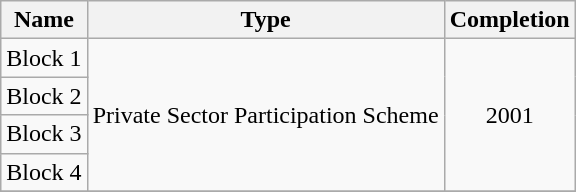<table class="wikitable" style="text-align: center">
<tr>
<th>Name</th>
<th>Type</th>
<th>Completion</th>
</tr>
<tr>
<td>Block 1</td>
<td rowspan="4">Private Sector Participation Scheme</td>
<td rowspan="4">2001</td>
</tr>
<tr>
<td>Block 2</td>
</tr>
<tr>
<td>Block 3</td>
</tr>
<tr>
<td>Block 4</td>
</tr>
<tr>
</tr>
</table>
